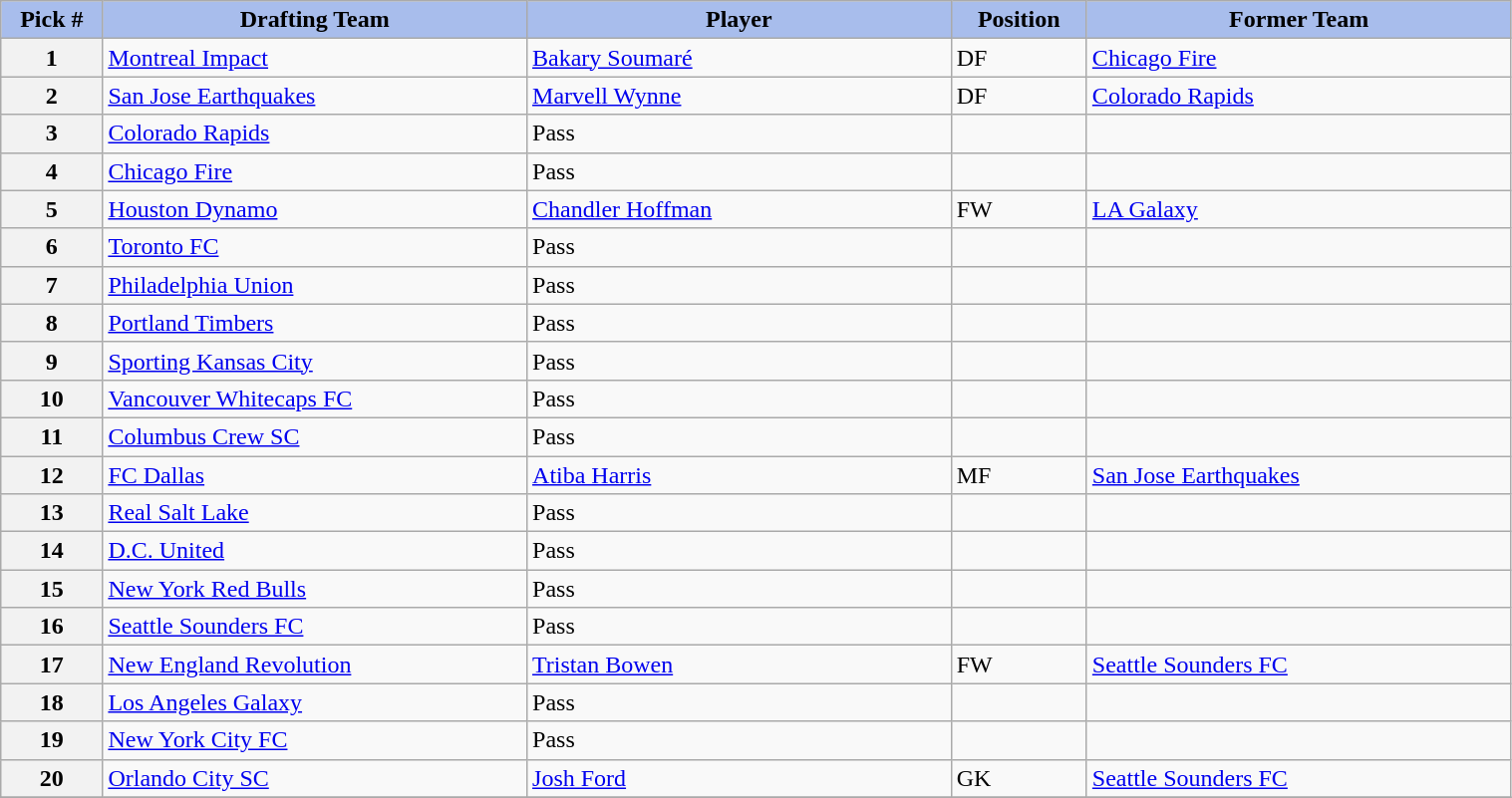<table class="wikitable sortable" style="width: 80%">
<tr>
<th style="background:#A8BDEC;" width=6%>Pick #</th>
<th width=25% style="background:#A8BDEC;">Drafting Team</th>
<th width=25% style="background:#A8BDEC;">Player</th>
<th width=8% style="background:#A8BDEC;">Position</th>
<th width=25% style="background:#A8BDEC;">Former Team</th>
</tr>
<tr>
<th>1</th>
<td><a href='#'>Montreal Impact</a></td>
<td><a href='#'>Bakary Soumaré</a></td>
<td>DF</td>
<td><a href='#'>Chicago Fire</a></td>
</tr>
<tr>
<th>2</th>
<td><a href='#'>San Jose Earthquakes</a></td>
<td><a href='#'>Marvell Wynne</a></td>
<td>DF</td>
<td><a href='#'>Colorado Rapids</a></td>
</tr>
<tr>
<th>3</th>
<td><a href='#'>Colorado Rapids</a></td>
<td>Pass</td>
<td></td>
<td></td>
</tr>
<tr>
<th>4</th>
<td><a href='#'>Chicago Fire</a></td>
<td>Pass</td>
<td></td>
<td></td>
</tr>
<tr>
<th>5</th>
<td><a href='#'>Houston Dynamo</a></td>
<td><a href='#'>Chandler Hoffman</a></td>
<td>FW</td>
<td><a href='#'>LA Galaxy</a></td>
</tr>
<tr>
<th>6</th>
<td><a href='#'>Toronto FC</a></td>
<td>Pass</td>
<td></td>
<td></td>
</tr>
<tr>
<th>7</th>
<td><a href='#'>Philadelphia Union</a></td>
<td>Pass</td>
<td></td>
<td></td>
</tr>
<tr>
<th>8</th>
<td><a href='#'>Portland Timbers</a></td>
<td>Pass</td>
<td></td>
<td></td>
</tr>
<tr>
<th>9</th>
<td><a href='#'>Sporting Kansas City</a></td>
<td>Pass</td>
<td></td>
<td></td>
</tr>
<tr>
<th>10</th>
<td><a href='#'>Vancouver Whitecaps FC</a></td>
<td>Pass</td>
<td></td>
<td></td>
</tr>
<tr>
<th>11</th>
<td><a href='#'>Columbus Crew SC</a></td>
<td>Pass</td>
<td></td>
<td></td>
</tr>
<tr>
<th>12</th>
<td><a href='#'>FC Dallas</a></td>
<td><a href='#'>Atiba Harris</a></td>
<td>MF</td>
<td><a href='#'>San Jose Earthquakes</a></td>
</tr>
<tr>
<th>13</th>
<td><a href='#'>Real Salt Lake</a></td>
<td>Pass</td>
<td></td>
<td></td>
</tr>
<tr>
<th>14</th>
<td><a href='#'>D.C. United</a></td>
<td>Pass</td>
<td></td>
<td></td>
</tr>
<tr>
<th>15</th>
<td><a href='#'>New York Red Bulls</a></td>
<td>Pass</td>
<td></td>
<td></td>
</tr>
<tr>
<th>16</th>
<td><a href='#'>Seattle Sounders FC</a></td>
<td>Pass</td>
<td></td>
<td></td>
</tr>
<tr>
<th>17</th>
<td><a href='#'>New England Revolution</a></td>
<td><a href='#'>Tristan Bowen</a></td>
<td>FW</td>
<td><a href='#'>Seattle Sounders FC</a></td>
</tr>
<tr>
<th>18</th>
<td><a href='#'>Los Angeles Galaxy</a></td>
<td>Pass</td>
<td></td>
<td></td>
</tr>
<tr>
<th>19</th>
<td><a href='#'>New York City FC</a></td>
<td>Pass</td>
<td></td>
<td></td>
</tr>
<tr>
<th>20</th>
<td><a href='#'>Orlando City SC</a></td>
<td><a href='#'>Josh Ford</a></td>
<td>GK</td>
<td><a href='#'>Seattle Sounders FC</a></td>
</tr>
<tr>
</tr>
</table>
